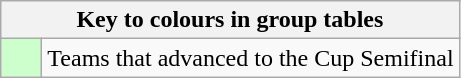<table class="wikitable" style="text-align: center;">
<tr>
<th colspan="2">Key to colours in group tables</th>
</tr>
<tr>
<td style="background:#cfc; width:20px;"></td>
<td align="left">Teams that advanced to the Cup Semifinal</td>
</tr>
</table>
